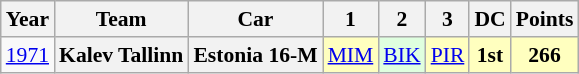<table class="wikitable" style="text-align:center; font-size:90%">
<tr>
<th>Year</th>
<th>Team</th>
<th>Car</th>
<th>1</th>
<th>2</th>
<th>3</th>
<th>DC</th>
<th>Points</th>
</tr>
<tr>
<td><a href='#'>1971</a></td>
<th>Kalev Tallinn</th>
<th>Estonia 16-M</th>
<td style="background:#FFFFBF;"><a href='#'>MIM</a><br></td>
<td style="background:#DFFFDF;"><a href='#'>BIK</a><br></td>
<td style="background:#FFFFBF;"><a href='#'>PIR</a><br></td>
<th style="background:#FFFFBF;">1st</th>
<th style="background:#FFFFBF;">266</th>
</tr>
</table>
